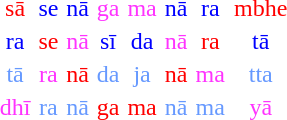<table style="text-align:center; width:200px;">
<tr>
<td style="color:#ff0000;">sā</td>
<td style="color:#0000ff;">se</td>
<td style="color:#0000ff;">nā</td>
<td style="color:#ff33ff;">ga</td>
<td style="color:#ff33ff;">ma</td>
<td style="color:#0000ff;">nā</td>
<td style="color:#0000ff;">ra</td>
<td style="color:#ff0000;">mbhe</td>
</tr>
<tr>
<td style="color:#0000ff;">ra</td>
<td style="color:#ff0000;">se</td>
<td style="color:#ff33ff;">nā</td>
<td style="color:#0000ff;">sī</td>
<td style="color:#0000ff;">da</td>
<td style="color:#ff33ff;">nā</td>
<td style="color:#ff0000;">ra</td>
<td style="color:#0000ff;">tā</td>
</tr>
<tr>
<td style="color:#6699ff;">tā</td>
<td style="color:#ff33ff;">ra</td>
<td style="color:#ff0000;">nā</td>
<td style="color:#6699ff;">da</td>
<td style="color:#6699ff;">ja</td>
<td style="color:#ff0000;">nā</td>
<td style="color:#ff33ff;">ma</td>
<td style="color:#6699ff;">tta</td>
</tr>
<tr>
<td style="color:#ff33ff;">dhī</td>
<td style="color:#6699ff;">ra</td>
<td style="color:#6699ff;">nā</td>
<td style="color:#ff0000;">ga</td>
<td style="color:#ff0000;">ma</td>
<td style="color:#6699ff;">nā</td>
<td style="color:#6699ff;">ma</td>
<td style="color:#ff33ff;">yā</td>
</tr>
</table>
